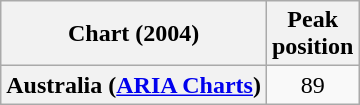<table class="wikitable plainrowheaders">
<tr>
<th scope="col">Chart (2004)</th>
<th scope="col">Peak<br>position</th>
</tr>
<tr>
<th scope="row">Australia (<a href='#'>ARIA Charts</a>)</th>
<td style="text-align:center;">89</td>
</tr>
</table>
